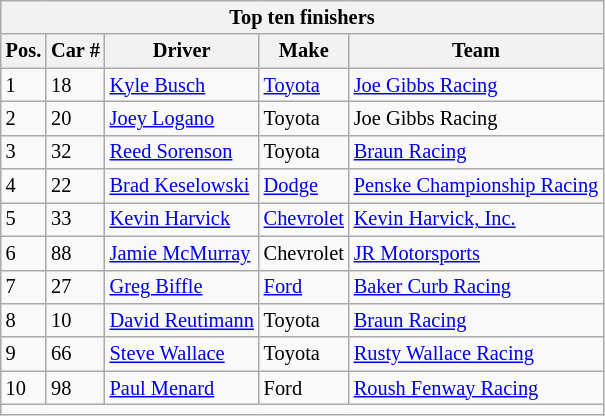<table class="wikitable" style="font-size: 85%;">
<tr>
<th colspan=5 align=center>Top ten finishers</th>
</tr>
<tr>
<th>Pos.</th>
<th>Car #</th>
<th>Driver</th>
<th>Make</th>
<th>Team</th>
</tr>
<tr>
<td>1</td>
<td>18</td>
<td><a href='#'>Kyle Busch</a></td>
<td><a href='#'>Toyota</a></td>
<td><a href='#'>Joe Gibbs Racing</a></td>
</tr>
<tr>
<td>2</td>
<td>20</td>
<td><a href='#'>Joey Logano</a></td>
<td>Toyota</td>
<td>Joe Gibbs Racing</td>
</tr>
<tr>
<td>3</td>
<td>32</td>
<td><a href='#'>Reed Sorenson</a></td>
<td>Toyota</td>
<td><a href='#'>Braun Racing</a></td>
</tr>
<tr>
<td>4</td>
<td>22</td>
<td><a href='#'>Brad Keselowski</a></td>
<td><a href='#'>Dodge</a></td>
<td><a href='#'>Penske Championship Racing</a></td>
</tr>
<tr>
<td>5</td>
<td>33</td>
<td><a href='#'>Kevin Harvick</a></td>
<td><a href='#'>Chevrolet</a></td>
<td><a href='#'>Kevin Harvick, Inc.</a></td>
</tr>
<tr>
<td>6</td>
<td>88</td>
<td><a href='#'>Jamie McMurray</a></td>
<td>Chevrolet</td>
<td><a href='#'>JR Motorsports</a></td>
</tr>
<tr>
<td>7</td>
<td>27</td>
<td><a href='#'>Greg Biffle</a></td>
<td><a href='#'>Ford</a></td>
<td><a href='#'>Baker Curb Racing</a></td>
</tr>
<tr>
<td>8</td>
<td>10</td>
<td><a href='#'>David Reutimann</a></td>
<td>Toyota</td>
<td><a href='#'>Braun Racing</a></td>
</tr>
<tr>
<td>9</td>
<td>66</td>
<td><a href='#'>Steve Wallace</a></td>
<td>Toyota</td>
<td><a href='#'>Rusty Wallace Racing</a></td>
</tr>
<tr>
<td>10</td>
<td>98</td>
<td><a href='#'>Paul Menard</a></td>
<td>Ford</td>
<td><a href='#'>Roush Fenway Racing</a></td>
</tr>
<tr>
<td colspan=5 align=center></td>
</tr>
</table>
